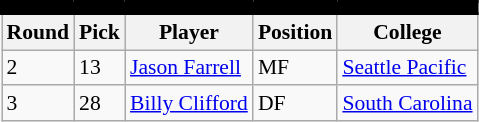<table class="wikitable sortable" style="text-align:center; font-size:90%; text-align:left;">
<tr style="border-spacing: 2px; border: 2px solid black;">
<td colspan="7" bgcolor="#000000" color="#000000" border="#FED000" align="center"><strong></strong></td>
</tr>
<tr>
<th><strong>Round</strong></th>
<th><strong>Pick</strong></th>
<th><strong>Player</strong></th>
<th><strong>Position</strong></th>
<th><strong>College</strong></th>
</tr>
<tr>
<td>2</td>
<td>13</td>
<td> <a href='#'>Jason Farrell</a></td>
<td>MF</td>
<td><a href='#'>Seattle Pacific</a></td>
</tr>
<tr>
<td>3</td>
<td>28</td>
<td> <a href='#'>Billy Clifford</a></td>
<td>DF</td>
<td><a href='#'>South Carolina</a></td>
</tr>
</table>
